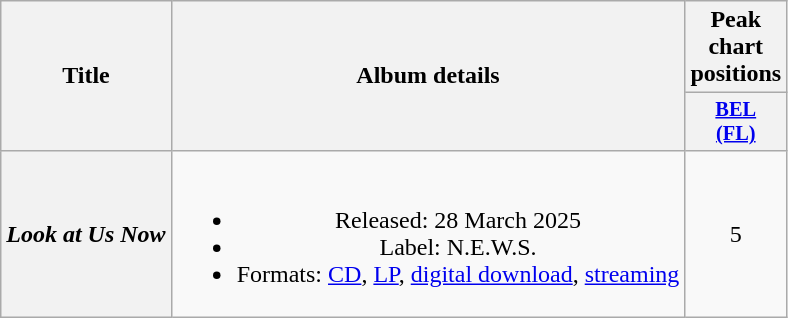<table class="wikitable plainrowheaders" style="text-align:center">
<tr>
<th scope="col" rowspan="2">Title</th>
<th scope="col" rowspan="2">Album details</th>
<th scope="col">Peak chart positions</th>
</tr>
<tr>
<th scope="col" style="width:3em;font-size:85%;"><a href='#'>BEL<br>(FL)</a><br></th>
</tr>
<tr>
<th scope="row"><em>Look at Us Now</em></th>
<td><br><ul><li>Released: 28 March 2025</li><li>Label: N.E.W.S.</li><li>Formats: <a href='#'>CD</a>, <a href='#'>LP</a>, <a href='#'>digital download</a>, <a href='#'>streaming</a></li></ul></td>
<td>5</td>
</tr>
</table>
